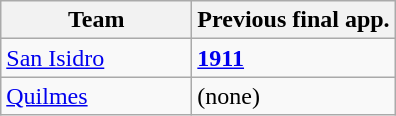<table class="wikitable">
<tr>
<th width= 120px>Team</th>
<th width= px>Previous final app.</th>
</tr>
<tr>
<td><a href='#'>San Isidro</a></td>
<td><strong><a href='#'>1911</a></strong></td>
</tr>
<tr>
<td><a href='#'>Quilmes</a></td>
<td>(none)</td>
</tr>
</table>
